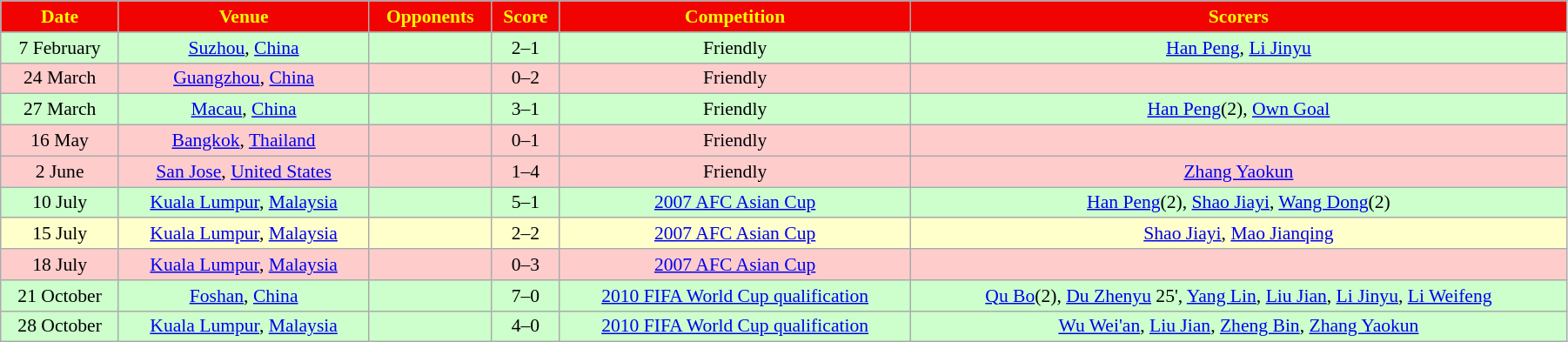<table width=95% class="wikitable" style="text-align: center; font-size: 90%">
<tr bgcolor=#F00300 style="color:yellow">
<td><strong>Date</strong></td>
<td><strong>Venue</strong></td>
<td><strong>Opponents</strong></td>
<td><strong>Score</strong></td>
<td><strong>Competition</strong></td>
<td><strong>Scorers</strong></td>
</tr>
<tr>
</tr>
<tr bgcolor=#CCFFCC>
<td>7 February</td>
<td><a href='#'>Suzhou</a>, <a href='#'>China</a></td>
<td></td>
<td>2–1</td>
<td>Friendly</td>
<td><a href='#'>Han Peng</a>, <a href='#'>Li Jinyu</a></td>
</tr>
<tr bgcolor=#FFCCCC>
<td>24 March</td>
<td><a href='#'>Guangzhou</a>, <a href='#'>China</a></td>
<td></td>
<td>0–2</td>
<td>Friendly</td>
<td></td>
</tr>
<tr bgcolor=#CCFFCC>
<td>27 March</td>
<td><a href='#'>Macau</a>, <a href='#'>China</a></td>
<td></td>
<td>3–1</td>
<td>Friendly</td>
<td><a href='#'>Han Peng</a>(2), <a href='#'>Own Goal</a></td>
</tr>
<tr bgcolor=#FFCCCC>
<td>16 May</td>
<td><a href='#'>Bangkok</a>, <a href='#'>Thailand</a></td>
<td></td>
<td>0–1</td>
<td>Friendly</td>
<td></td>
</tr>
<tr bgcolor=#FFCCCC>
<td>2 June</td>
<td><a href='#'>San Jose</a>, <a href='#'>United States</a></td>
<td></td>
<td>1–4</td>
<td>Friendly</td>
<td><a href='#'>Zhang Yaokun</a></td>
</tr>
<tr bgcolor=#CCFFCC>
<td>10 July</td>
<td><a href='#'>Kuala Lumpur</a>, <a href='#'>Malaysia</a></td>
<td></td>
<td>5–1</td>
<td><a href='#'>2007 AFC Asian Cup</a></td>
<td><a href='#'>Han Peng</a>(2), <a href='#'>Shao Jiayi</a>, <a href='#'>Wang Dong</a>(2)</td>
</tr>
<tr bgcolor=#FFFFCC>
<td>15 July</td>
<td><a href='#'>Kuala Lumpur</a>, <a href='#'>Malaysia</a></td>
<td></td>
<td>2–2</td>
<td><a href='#'>2007 AFC Asian Cup</a></td>
<td><a href='#'>Shao Jiayi</a>, <a href='#'>Mao Jianqing</a></td>
</tr>
<tr bgcolor=#FFCCCC>
<td>18 July</td>
<td><a href='#'>Kuala Lumpur</a>, <a href='#'>Malaysia</a></td>
<td></td>
<td>0–3</td>
<td><a href='#'>2007 AFC Asian Cup</a></td>
<td></td>
</tr>
<tr bgcolor=#CCFFCC>
<td>21 October</td>
<td><a href='#'>Foshan</a>, <a href='#'>China</a></td>
<td></td>
<td>7–0</td>
<td><a href='#'>2010 FIFA World Cup qualification</a></td>
<td><a href='#'>Qu Bo</a>(2), <a href='#'>Du Zhenyu</a> 25', <a href='#'>Yang Lin</a>, <a href='#'>Liu Jian</a>, <a href='#'>Li Jinyu</a>, <a href='#'>Li Weifeng</a></td>
</tr>
<tr bgcolor=#CCFFCC>
<td>28 October</td>
<td><a href='#'>Kuala Lumpur</a>, <a href='#'>Malaysia</a></td>
<td></td>
<td>4–0</td>
<td><a href='#'>2010 FIFA World Cup qualification</a></td>
<td><a href='#'>Wu Wei'an</a>, <a href='#'>Liu Jian</a>, <a href='#'>Zheng Bin</a>, <a href='#'>Zhang Yaokun</a></td>
</tr>
</table>
